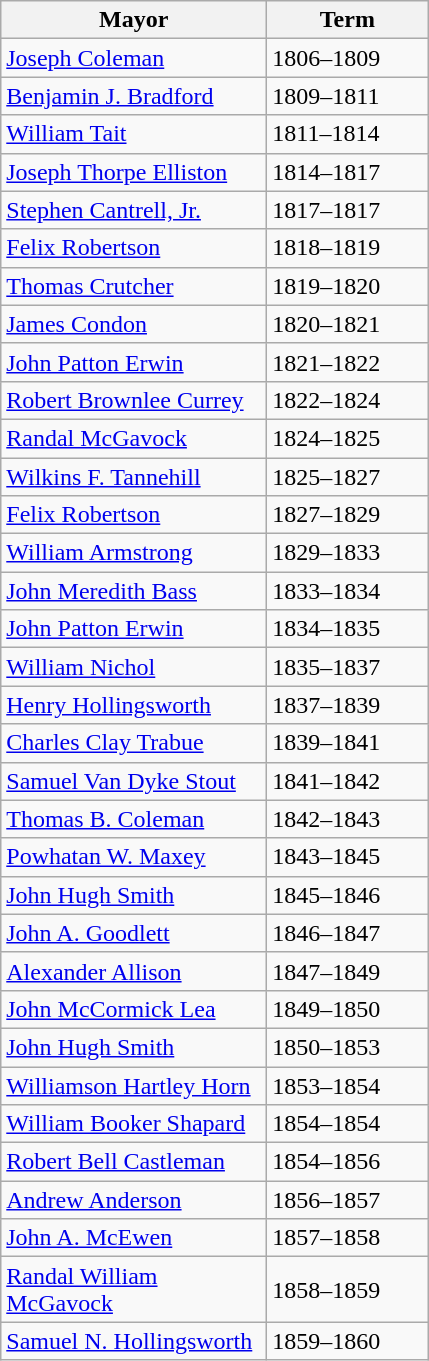<table class="wikitable">
<tr>
<th>Mayor</th>
<th>Term</th>
</tr>
<tr>
<td width="170"><a href='#'>Joseph Coleman</a></td>
<td width="100">1806–1809</td>
</tr>
<tr>
<td><a href='#'>Benjamin J. Bradford</a></td>
<td>1809–1811</td>
</tr>
<tr>
<td><a href='#'>William Tait</a></td>
<td>1811–1814</td>
</tr>
<tr>
<td><a href='#'>Joseph Thorpe Elliston</a></td>
<td>1814–1817</td>
</tr>
<tr>
<td><a href='#'>Stephen Cantrell, Jr.</a></td>
<td>1817–1817</td>
</tr>
<tr>
<td><a href='#'>Felix Robertson</a></td>
<td>1818–1819</td>
</tr>
<tr>
<td><a href='#'>Thomas Crutcher</a></td>
<td>1819–1820</td>
</tr>
<tr>
<td><a href='#'>James Condon</a></td>
<td>1820–1821</td>
</tr>
<tr>
<td><a href='#'>John Patton Erwin</a></td>
<td>1821–1822</td>
</tr>
<tr>
<td><a href='#'>Robert Brownlee Currey</a></td>
<td>1822–1824</td>
</tr>
<tr>
<td><a href='#'>Randal McGavock</a></td>
<td>1824–1825</td>
</tr>
<tr>
<td><a href='#'>Wilkins F. Tannehill</a></td>
<td>1825–1827</td>
</tr>
<tr>
<td><a href='#'>Felix Robertson</a></td>
<td>1827–1829</td>
</tr>
<tr>
<td><a href='#'>William Armstrong</a></td>
<td>1829–1833</td>
</tr>
<tr>
<td><a href='#'>John Meredith Bass</a></td>
<td>1833–1834</td>
</tr>
<tr>
<td><a href='#'>John Patton Erwin</a></td>
<td>1834–1835</td>
</tr>
<tr>
<td><a href='#'>William Nichol</a></td>
<td>1835–1837</td>
</tr>
<tr>
<td><a href='#'>Henry Hollingsworth</a></td>
<td>1837–1839</td>
</tr>
<tr>
<td><a href='#'>Charles Clay Trabue</a></td>
<td>1839–1841</td>
</tr>
<tr>
<td><a href='#'>Samuel Van Dyke Stout</a></td>
<td>1841–1842</td>
</tr>
<tr>
<td><a href='#'>Thomas B. Coleman</a></td>
<td>1842–1843</td>
</tr>
<tr>
<td><a href='#'>Powhatan W. Maxey</a></td>
<td>1843–1845</td>
</tr>
<tr>
<td><a href='#'>John Hugh Smith</a></td>
<td>1845–1846</td>
</tr>
<tr>
<td><a href='#'>John A. Goodlett</a></td>
<td>1846–1847</td>
</tr>
<tr>
<td><a href='#'>Alexander Allison</a></td>
<td>1847–1849</td>
</tr>
<tr>
<td><a href='#'>John McCormick Lea</a></td>
<td>1849–1850</td>
</tr>
<tr>
<td><a href='#'>John Hugh Smith</a></td>
<td>1850–1853</td>
</tr>
<tr>
<td><a href='#'>Williamson Hartley Horn</a></td>
<td>1853–1854</td>
</tr>
<tr>
<td><a href='#'>William Booker Shapard</a></td>
<td>1854–1854</td>
</tr>
<tr>
<td><a href='#'>Robert Bell Castleman</a></td>
<td>1854–1856</td>
</tr>
<tr>
<td><a href='#'>Andrew Anderson</a></td>
<td>1856–1857</td>
</tr>
<tr>
<td><a href='#'>John A. McEwen</a></td>
<td>1857–1858</td>
</tr>
<tr>
<td><a href='#'>Randal William McGavock</a></td>
<td>1858–1859</td>
</tr>
<tr>
<td><a href='#'>Samuel N. Hollingsworth</a></td>
<td>1859–1860</td>
</tr>
</table>
